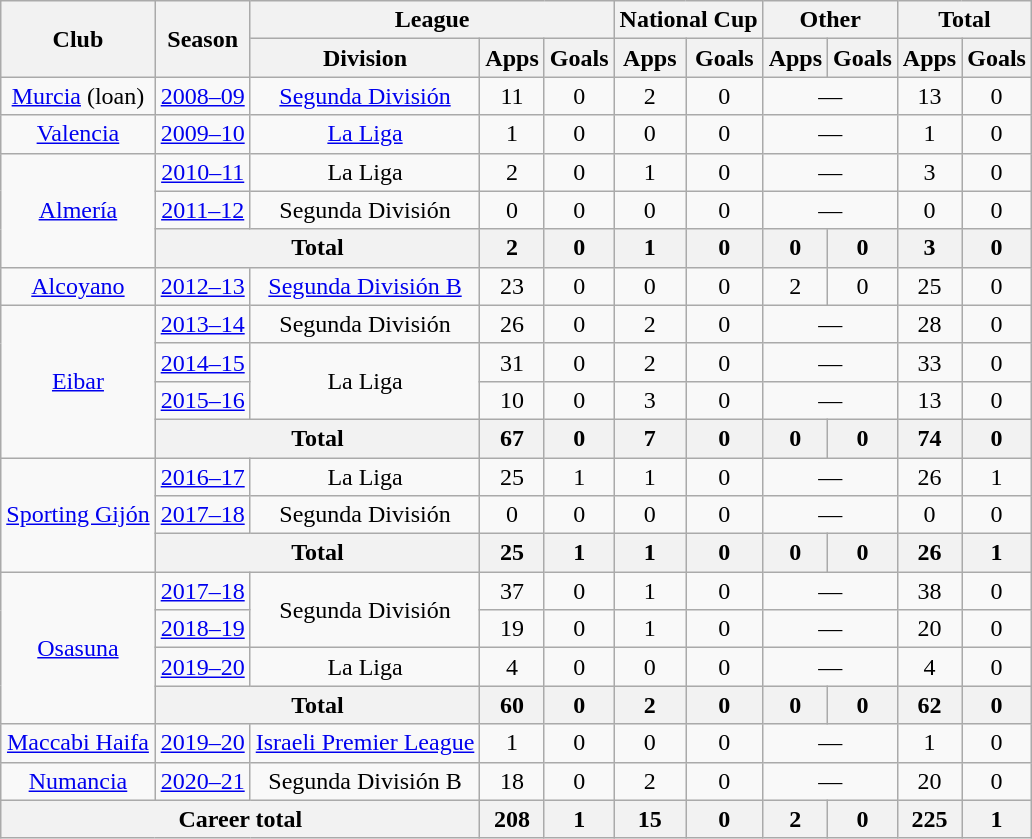<table class="wikitable" style="text-align:center">
<tr>
<th rowspan="2">Club</th>
<th rowspan="2">Season</th>
<th colspan="3">League</th>
<th colspan="2">National Cup</th>
<th colspan="2">Other</th>
<th colspan="2">Total</th>
</tr>
<tr>
<th>Division</th>
<th>Apps</th>
<th>Goals</th>
<th>Apps</th>
<th>Goals</th>
<th>Apps</th>
<th>Goals</th>
<th>Apps</th>
<th>Goals</th>
</tr>
<tr>
<td><a href='#'>Murcia</a> (loan)</td>
<td><a href='#'>2008–09</a></td>
<td><a href='#'>Segunda División</a></td>
<td>11</td>
<td>0</td>
<td>2</td>
<td>0</td>
<td colspan="2">—</td>
<td>13</td>
<td>0</td>
</tr>
<tr>
<td><a href='#'>Valencia</a></td>
<td><a href='#'>2009–10</a></td>
<td><a href='#'>La Liga</a></td>
<td>1</td>
<td>0</td>
<td>0</td>
<td>0</td>
<td colspan="2">—</td>
<td>1</td>
<td>0</td>
</tr>
<tr>
<td rowspan="3"><a href='#'>Almería</a></td>
<td><a href='#'>2010–11</a></td>
<td>La Liga</td>
<td>2</td>
<td>0</td>
<td>1</td>
<td>0</td>
<td colspan="2">—</td>
<td>3</td>
<td>0</td>
</tr>
<tr>
<td><a href='#'>2011–12</a></td>
<td>Segunda División</td>
<td>0</td>
<td>0</td>
<td>0</td>
<td>0</td>
<td colspan="2">—</td>
<td>0</td>
<td>0</td>
</tr>
<tr>
<th colspan="2">Total</th>
<th>2</th>
<th>0</th>
<th>1</th>
<th>0</th>
<th>0</th>
<th>0</th>
<th>3</th>
<th>0</th>
</tr>
<tr>
<td><a href='#'>Alcoyano</a></td>
<td><a href='#'>2012–13</a></td>
<td><a href='#'>Segunda División B</a></td>
<td>23</td>
<td>0</td>
<td>0</td>
<td>0</td>
<td>2</td>
<td>0</td>
<td>25</td>
<td>0</td>
</tr>
<tr>
<td rowspan="4"><a href='#'>Eibar</a></td>
<td><a href='#'>2013–14</a></td>
<td>Segunda División</td>
<td>26</td>
<td>0</td>
<td>2</td>
<td>0</td>
<td colspan="2">—</td>
<td>28</td>
<td>0</td>
</tr>
<tr>
<td><a href='#'>2014–15</a></td>
<td rowspan="2">La Liga</td>
<td>31</td>
<td>0</td>
<td>2</td>
<td>0</td>
<td colspan="2">—</td>
<td>33</td>
<td>0</td>
</tr>
<tr>
<td><a href='#'>2015–16</a></td>
<td>10</td>
<td>0</td>
<td>3</td>
<td>0</td>
<td colspan="2">—</td>
<td>13</td>
<td>0</td>
</tr>
<tr>
<th colspan="2">Total</th>
<th>67</th>
<th>0</th>
<th>7</th>
<th>0</th>
<th>0</th>
<th>0</th>
<th>74</th>
<th>0</th>
</tr>
<tr>
<td rowspan="3"><a href='#'>Sporting Gijón</a></td>
<td><a href='#'>2016–17</a></td>
<td>La Liga</td>
<td>25</td>
<td>1</td>
<td>1</td>
<td>0</td>
<td colspan="2">—</td>
<td>26</td>
<td>1</td>
</tr>
<tr>
<td><a href='#'>2017–18</a></td>
<td>Segunda División</td>
<td>0</td>
<td>0</td>
<td>0</td>
<td>0</td>
<td colspan="2">—</td>
<td>0</td>
<td>0</td>
</tr>
<tr>
<th colspan="2">Total</th>
<th>25</th>
<th>1</th>
<th>1</th>
<th>0</th>
<th>0</th>
<th>0</th>
<th>26</th>
<th>1</th>
</tr>
<tr>
<td rowspan="4"><a href='#'>Osasuna</a></td>
<td><a href='#'>2017–18</a></td>
<td rowspan="2">Segunda División</td>
<td>37</td>
<td>0</td>
<td>1</td>
<td>0</td>
<td colspan="2">—</td>
<td>38</td>
<td>0</td>
</tr>
<tr>
<td><a href='#'>2018–19</a></td>
<td>19</td>
<td>0</td>
<td>1</td>
<td>0</td>
<td colspan="2">—</td>
<td>20</td>
<td>0</td>
</tr>
<tr>
<td><a href='#'>2019–20</a></td>
<td>La Liga</td>
<td>4</td>
<td>0</td>
<td>0</td>
<td>0</td>
<td colspan="2">—</td>
<td>4</td>
<td>0</td>
</tr>
<tr>
<th colspan="2">Total</th>
<th>60</th>
<th>0</th>
<th>2</th>
<th>0</th>
<th>0</th>
<th>0</th>
<th>62</th>
<th>0</th>
</tr>
<tr>
<td><a href='#'>Maccabi Haifa</a></td>
<td><a href='#'>2019–20</a></td>
<td><a href='#'>Israeli Premier League</a></td>
<td>1</td>
<td>0</td>
<td>0</td>
<td>0</td>
<td colspan="2">—</td>
<td>1</td>
<td>0</td>
</tr>
<tr>
<td><a href='#'>Numancia</a></td>
<td><a href='#'>2020–21</a></td>
<td>Segunda División B</td>
<td>18</td>
<td>0</td>
<td>2</td>
<td>0</td>
<td colspan="2">—</td>
<td>20</td>
<td>0</td>
</tr>
<tr>
<th colspan="3">Career total</th>
<th>208</th>
<th>1</th>
<th>15</th>
<th>0</th>
<th>2</th>
<th>0</th>
<th>225</th>
<th>1</th>
</tr>
</table>
